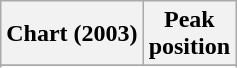<table class="wikitable sortable">
<tr>
<th align="left">Chart (2003)</th>
<th align="center">Peak<br>position</th>
</tr>
<tr>
</tr>
<tr>
</tr>
</table>
